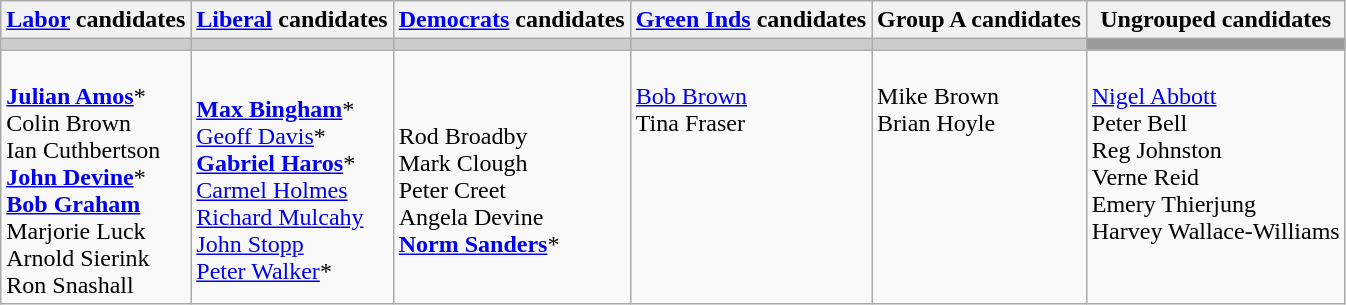<table class="wikitable">
<tr>
<th><a href='#'>Labor</a> candidates</th>
<th><a href='#'>Liberal</a> candidates</th>
<th><a href='#'>Democrats</a> candidates</th>
<th><a href='#'>Green Inds</a> candidates</th>
<th>Group A candidates</th>
<th>Ungrouped candidates</th>
</tr>
<tr bgcolor="#cccccc">
<td></td>
<td></td>
<td></td>
<td></td>
<td></td>
<td bgcolor="#999999"></td>
</tr>
<tr>
<td><br><strong><a href='#'>Julian Amos</a></strong>*<br>
Colin Brown<br>
Ian Cuthbertson<br>
<strong><a href='#'>John Devine</a></strong>*<br>
<strong><a href='#'>Bob Graham</a></strong><br>
Marjorie Luck<br>
Arnold Sierink<br>
Ron Snashall</td>
<td><br><strong><a href='#'>Max Bingham</a></strong>*<br>
<a href='#'>Geoff Davis</a>*<br>
<strong><a href='#'>Gabriel Haros</a></strong>*<br>
<a href='#'>Carmel Holmes</a><br>
<a href='#'>Richard Mulcahy</a><br>
<a href='#'>John Stopp</a><br>
<a href='#'>Peter Walker</a>*</td>
<td><br>Rod Broadby<br>
Mark Clough<br>
Peter Creet<br>
Angela Devine<br>
<strong><a href='#'>Norm Sanders</a></strong>*</td>
<td valign=top><br><a href='#'>Bob Brown</a><br>
Tina Fraser</td>
<td valign=top><br>Mike Brown<br>
Brian Hoyle</td>
<td valign=top><br><a href='#'>Nigel Abbott</a><br>
Peter Bell<br>
Reg Johnston<br>
Verne Reid<br>
Emery Thierjung<br>
Harvey Wallace-Williams<br></td>
</tr>
</table>
